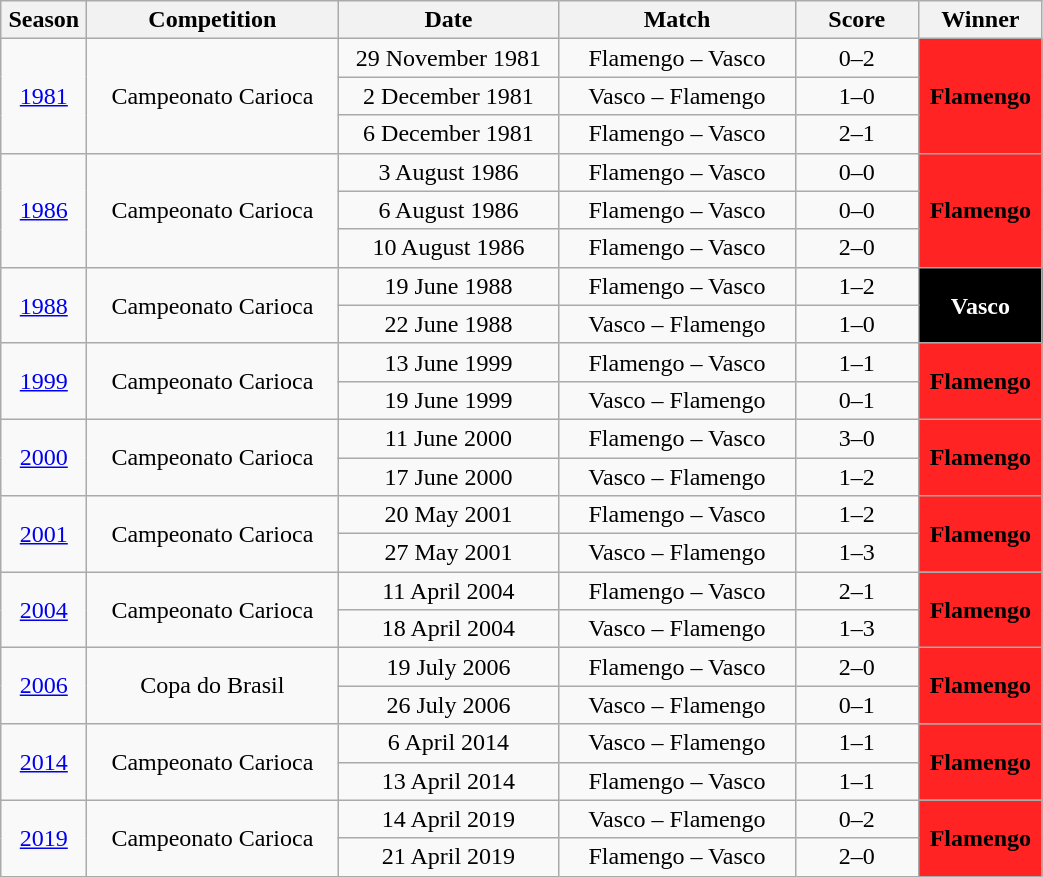<table class="wikitable">
<tr>
<th width="50">Season</th>
<th width="160">Competition</th>
<th width="140">Date</th>
<th width="150">Match</th>
<th width="75">Score</th>
<th width="75">Winner</th>
</tr>
<tr align="center">
<td rowspan="3"><a href='#'>1981</a></td>
<td rowspan="3">Campeonato Carioca</td>
<td>29 November 1981</td>
<td>Flamengo – Vasco</td>
<td>0–2</td>
<td rowspan="3" align="center" style="background:#ff2323"><strong>Flamengo</strong></td>
</tr>
<tr align="center">
<td>2 December 1981</td>
<td>Vasco – Flamengo</td>
<td>1–0</td>
</tr>
<tr align="center">
<td>6 December 1981</td>
<td>Flamengo – Vasco</td>
<td>2–1</td>
</tr>
<tr align="center">
<td rowspan="3"><a href='#'>1986</a></td>
<td rowspan="3">Campeonato Carioca</td>
<td>3 August 1986</td>
<td>Flamengo – Vasco</td>
<td>0–0</td>
<td rowspan="3" align="center" style="background:#ff2323"><strong>Flamengo</strong></td>
</tr>
<tr align="center">
<td>6 August 1986</td>
<td>Flamengo – Vasco</td>
<td>0–0</td>
</tr>
<tr align="center">
<td>10 August 1986</td>
<td>Flamengo – Vasco</td>
<td>2–0</td>
</tr>
<tr align="center">
<td rowspan="2"><a href='#'>1988</a></td>
<td rowspan="2">Campeonato Carioca</td>
<td>19 June 1988</td>
<td>Flamengo – Vasco</td>
<td>1–2</td>
<td rowspan="2"  align="center" style="color:#ffffff; background:#000000"><strong>Vasco</strong></td>
</tr>
<tr align="center">
<td>22 June 1988</td>
<td>Vasco – Flamengo</td>
<td>1–0</td>
</tr>
<tr align="center">
<td rowspan="2"><a href='#'>1999</a></td>
<td rowspan="2">Campeonato Carioca</td>
<td>13 June 1999</td>
<td>Flamengo – Vasco</td>
<td>1–1</td>
<td rowspan="2" align="center" style="background:#ff2323"><strong>Flamengo</strong></td>
</tr>
<tr align="center">
<td>19 June 1999</td>
<td>Vasco – Flamengo</td>
<td>0–1</td>
</tr>
<tr align="center">
<td rowspan="2"><a href='#'>2000</a></td>
<td rowspan="2">Campeonato Carioca</td>
<td>11 June 2000</td>
<td>Flamengo – Vasco</td>
<td>3–0</td>
<td rowspan="2" align="center" style="background:#ff2323"><strong>Flamengo</strong></td>
</tr>
<tr align="center">
<td>17 June 2000</td>
<td>Vasco – Flamengo</td>
<td>1–2</td>
</tr>
<tr align="center">
<td rowspan="2"><a href='#'>2001</a></td>
<td rowspan="2">Campeonato Carioca</td>
<td>20 May 2001</td>
<td>Flamengo – Vasco</td>
<td>1–2</td>
<td rowspan="2" align="center" style="background:#ff2323"><strong>Flamengo</strong></td>
</tr>
<tr align="center">
<td>27 May 2001</td>
<td>Vasco – Flamengo</td>
<td>1–3</td>
</tr>
<tr align="center">
<td rowspan="2"><a href='#'>2004</a></td>
<td rowspan="2">Campeonato Carioca</td>
<td>11 April 2004</td>
<td>Flamengo – Vasco</td>
<td>2–1</td>
<td rowspan="2" align="center" style="background:#ff2323"><strong>Flamengo</strong></td>
</tr>
<tr align="center">
<td>18 April 2004</td>
<td>Vasco – Flamengo</td>
<td>1–3</td>
</tr>
<tr align="center">
<td rowspan="2"><a href='#'>2006</a></td>
<td rowspan="2">Copa do Brasil</td>
<td>19 July 2006</td>
<td>Flamengo – Vasco</td>
<td>2–0</td>
<td rowspan="2" align="center" style="background:#ff2323"><strong>Flamengo</strong></td>
</tr>
<tr align="center">
<td>26 July 2006</td>
<td>Vasco – Flamengo</td>
<td>0–1</td>
</tr>
<tr align="center">
<td rowspan="2"><a href='#'>2014</a></td>
<td rowspan="2">Campeonato Carioca</td>
<td>6 April 2014</td>
<td>Vasco – Flamengo</td>
<td>1–1</td>
<td rowspan="2" align="center" style="background:#ff2323"><strong>Flamengo</strong></td>
</tr>
<tr align="center">
<td>13 April 2014</td>
<td>Flamengo – Vasco</td>
<td>1–1</td>
</tr>
<tr align="center">
<td rowspan="2"><a href='#'>2019</a></td>
<td rowspan="2">Campeonato Carioca</td>
<td>14 April 2019</td>
<td>Vasco – Flamengo</td>
<td>0–2</td>
<td rowspan="2" align="center" style="background:#ff2323"><strong>Flamengo</strong></td>
</tr>
<tr align="center">
<td>21 April 2019</td>
<td>Flamengo – Vasco</td>
<td>2–0</td>
</tr>
</table>
